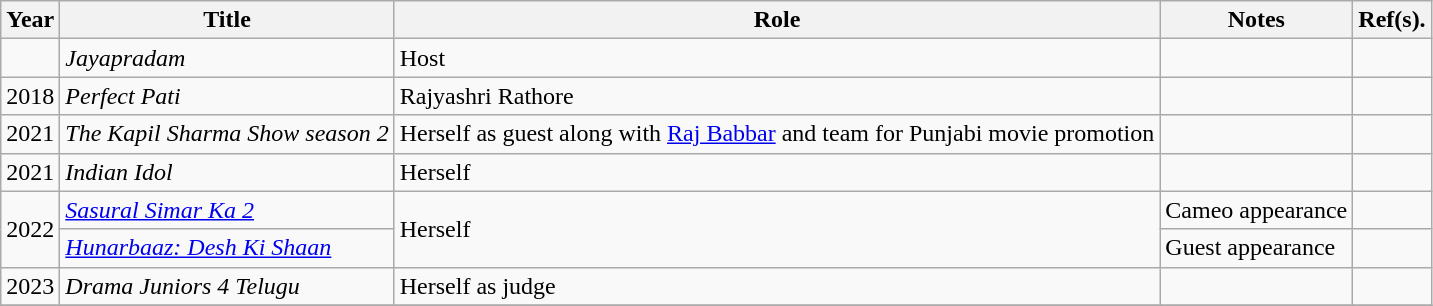<table class="wikitable">
<tr>
<th>Year</th>
<th>Title</th>
<th>Role</th>
<th>Notes</th>
<th>Ref(s).</th>
</tr>
<tr>
<td></td>
<td><em>Jayapradam</em></td>
<td>Host</td>
<td></td>
<td></td>
</tr>
<tr>
<td>2018</td>
<td><em>Perfect Pati</em></td>
<td>Rajyashri Rathore</td>
<td></td>
<td></td>
</tr>
<tr>
<td>2021</td>
<td><em>The Kapil Sharma Show season 2</em></td>
<td>Herself as guest along with <a href='#'>Raj Babbar</a> and team for Punjabi movie promotion</td>
<td></td>
<td></td>
</tr>
<tr>
<td>2021</td>
<td><em>Indian Idol</em></td>
<td>Herself</td>
<td></td>
<td></td>
</tr>
<tr>
<td rowspan="2">2022</td>
<td><em><a href='#'>Sasural Simar Ka 2</a></em></td>
<td rowspan="2">Herself</td>
<td>Cameo appearance</td>
<td></td>
</tr>
<tr>
<td><em><a href='#'>Hunarbaaz: Desh Ki Shaan</a></em></td>
<td>Guest appearance</td>
<td></td>
</tr>
<tr>
<td>2023</td>
<td><em>Drama Juniors 4 Telugu</em></td>
<td>Herself as judge</td>
<td></td>
<td></td>
</tr>
<tr>
</tr>
</table>
